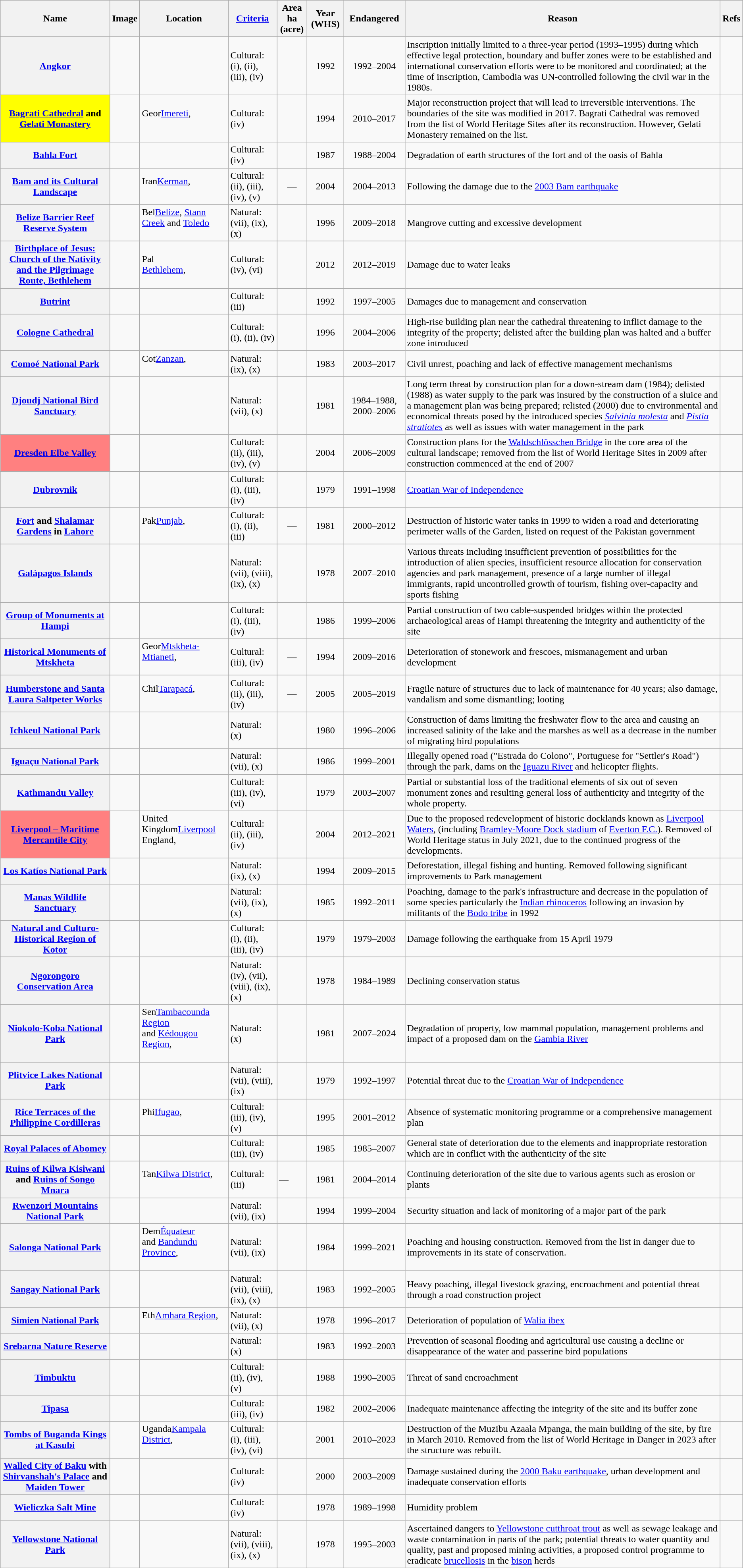<table class="wikitable plainrowheaders sortable">
<tr>
<th scope="col">Name</th>
<th class="unsortable" scope="col">Image</th>
<th scope="col">Location</th>
<th scope="col"><a href='#'>Criteria</a></th>
<th scope="col">Area<br>ha (acre)</th>
<th scope="col">Year (WHS)</th>
<th scope="col">Endangered</th>
<th scope="col" class="unsortable">Reason</th>
<th scope="col" class="unsortable">Refs</th>
</tr>
<tr>
<th scope="row"><a href='#'>Angkor</a></th>
<td></td>
<td></td>
<td>Cultural:<br>(i), (ii), (iii), (iv)</td>
<td></td>
<td align="center">1992</td>
<td align="center">1992–2004</td>
<td>Inscription initially limited to a three-year period (1993–1995) during which effective legal protection, boundary and buffer zones were to be established and international conservation efforts were to be monitored and coordinated; at the time of inscription, Cambodia was UN-controlled following the civil war in the 1980s.</td>
<td><br></td>
</tr>
<tr>
<th scope="row" align="center" style="background-color: #FFFF00"><a href='#'>Bagrati Cathedral</a> and <a href='#'>Gelati Monastery</a></th>
<td></td>
<td><span>Geor</span><a href='#'>Imereti</a>,<br><br></td>
<td>Cultural:<br>(iv)</td>
<td></td>
<td align="center">1994</td>
<td align="center">2010–2017</td>
<td>Major reconstruction project that will lead to irreversible interventions. The boundaries of the site was modified in 2017. Bagrati Cathedral was removed from the list of World Heritage Sites after its reconstruction. However, Gelati Monastery remained on the list.</td>
<td></td>
</tr>
<tr>
<th scope="row"><a href='#'>Bahla Fort</a></th>
<td></td>
<td></td>
<td>Cultural:<br>(iv)</td>
<td></td>
<td align="center">1987</td>
<td align="center">1988–2004</td>
<td>Degradation of earth structures of the fort and of the oasis of Bahla</td>
<td><br></td>
</tr>
<tr>
<th scope="row"><a href='#'>Bam and its Cultural Landscape</a></th>
<td></td>
<td><span>Iran</span><a href='#'>Kerman</a>,<br><br></td>
<td>Cultural:<br>(ii), (iii), (iv), (v)</td>
<td align="center">—</td>
<td align="center">2004</td>
<td align="center">2004–2013</td>
<td>Following the damage due to the <a href='#'>2003 Bam earthquake</a></td>
<td></td>
</tr>
<tr>
<th scope="row"><a href='#'>Belize Barrier Reef Reserve System</a></th>
<td></td>
<td><span>Bel</span><a href='#'>Belize</a>, <a href='#'>Stann Creek</a> and <a href='#'>Toledo</a><br><br></td>
<td>Natural:<br>(vii), (ix), (x)</td>
<td></td>
<td align="center">1996</td>
<td align="center">2009–2018</td>
<td>Mangrove cutting and excessive development</td>
<td></td>
</tr>
<tr>
<th scope="row"><a href='#'>Birthplace of Jesus: Church of the Nativity and the Pilgrimage Route, Bethlehem</a></th>
<td></td>
<td><span>Pal</span><br><a href='#'>Bethlehem</a>, <br></td>
<td>Cultural:<br>(iv), (vi)</td>
<td></td>
<td align="center">2012</td>
<td align="center">2012–2019</td>
<td>Damage due to water leaks</td>
<td></td>
</tr>
<tr>
<th scope="row"><a href='#'>Butrint</a></th>
<td></td>
<td></td>
<td>Cultural:<br>(iii)</td>
<td></td>
<td align="center">1992</td>
<td align="center">1997–2005</td>
<td>Damages due to management and conservation</td>
<td><br></td>
</tr>
<tr>
<th scope="row"><a href='#'>Cologne Cathedral</a></th>
<td></td>
<td></td>
<td>Cultural:<br>(i), (ii), (iv)</td>
<td></td>
<td align="center">1996</td>
<td align="center">2004–2006</td>
<td>High-rise building plan near the cathedral threatening to inflict damage to the integrity of the property; delisted after the building plan was halted and a buffer zone introduced</td>
<td><br></td>
</tr>
<tr>
<th scope="row"><a href='#'>Comoé National Park</a></th>
<td></td>
<td><span>Cot</span><a href='#'>Zanzan</a>,<br><br></td>
<td>Natural:<br>(ix), (x)</td>
<td></td>
<td align="center">1983</td>
<td align="center">2003–2017</td>
<td>Civil unrest, poaching and lack of effective management mechanisms</td>
<td></td>
</tr>
<tr>
<th scope="row"><a href='#'>Djoudj National Bird Sanctuary</a></th>
<td></td>
<td></td>
<td>Natural:<br>(vii), (x)</td>
<td></td>
<td align="center">1981</td>
<td align="center">1984–1988, 2000–2006</td>
<td>Long term threat by construction plan for a down-stream dam (1984); delisted (1988) as water supply to the park was insured by the construction of a sluice and a management plan was being prepared; relisted (2000) due to environmental and economical threats posed by the introduced species <em><a href='#'>Salvinia molesta</a></em> and <em><a href='#'>Pistia stratiotes</a></em> as well as issues with water management in the park</td>
<td><br><br></td>
</tr>
<tr>
<th scope="row" align="center" style="background-color: #FF8080"><a href='#'>Dresden Elbe Valley</a></th>
<td></td>
<td></td>
<td>Cultural:<br>(ii), (iii), (iv), (v)</td>
<td></td>
<td align="center">2004</td>
<td align="center">2006–2009</td>
<td>Construction plans for the <a href='#'>Waldschlösschen Bridge</a> in the core area of the cultural landscape; removed from the list of World Heritage Sites in 2009 after construction commenced at the end of 2007</td>
<td></td>
</tr>
<tr>
<th scope="row"><a href='#'>Dubrovnik</a></th>
<td></td>
<td></td>
<td>Cultural:<br>(i), (iii), (iv)</td>
<td></td>
<td align="center">1979</td>
<td align="center">1991–1998</td>
<td><a href='#'>Croatian War of Independence</a></td>
<td><br></td>
</tr>
<tr>
<th scope="row"><a href='#'>Fort</a> and <a href='#'>Shalamar Gardens</a> in <a href='#'>Lahore</a></th>
<td></td>
<td><span>Pak</span><a href='#'>Punjab</a>,<br><br></td>
<td>Cultural:<br>(i), (ii), (iii)</td>
<td align="center">—</td>
<td align="center">1981</td>
<td align="center">2000–2012</td>
<td>Destruction of historic water tanks in 1999 to widen a road and deteriorating perimeter walls of the Garden, listed on request of the Pakistan government</td>
<td></td>
</tr>
<tr>
<th scope="row"><a href='#'>Galápagos Islands</a></th>
<td></td>
<td></td>
<td>Natural:<br>(vii), (viii), (ix), (x)</td>
<td></td>
<td align="center">1978</td>
<td align="center">2007–2010</td>
<td>Various threats including insufficient prevention of possibilities for the introduction of alien species, insufficient resource allocation for conservation agencies and park management, presence of a large number of illegal immigrants, rapid uncontrolled growth of tourism, fishing over-capacity and sports fishing</td>
<td><br></td>
</tr>
<tr>
<th scope="row"><a href='#'>Group of Monuments at Hampi</a></th>
<td></td>
<td></td>
<td>Cultural:<br>(i), (iii), (iv)</td>
<td></td>
<td align="center">1986</td>
<td align="center">1999–2006</td>
<td>Partial construction of two cable-suspended bridges within the protected archaeological areas of Hampi threatening the integrity and authenticity of the site</td>
<td><br></td>
</tr>
<tr>
<th scope="row"><a href='#'>Historical Monuments of Mtskheta</a></th>
<td></td>
<td><span>Geor</span><a href='#'>Mtskheta-Mtianeti</a>,<br><br></td>
<td>Cultural:<br>(iii), (iv)</td>
<td align="center">—</td>
<td align="center">1994</td>
<td align="center">2009–2016</td>
<td>Deterioration of stonework and frescoes, mismanagement and urban development</td>
<td></td>
</tr>
<tr>
<th scope="row"><a href='#'>Humberstone and Santa Laura Saltpeter Works</a></th>
<td></td>
<td><span>Chil</span><a href='#'>Tarapacá</a>,<br><br></td>
<td>Cultural:<br>(ii), (iii), (iv)</td>
<td align="center">—</td>
<td align="center">2005</td>
<td align="center">2005–2019</td>
<td>Fragile nature of structures due to lack of maintenance for 40 years; also damage, vandalism and some dismantling; looting</td>
<td></td>
</tr>
<tr>
<th scope="row"><a href='#'>Ichkeul National Park</a></th>
<td></td>
<td></td>
<td>Natural:<br>(x)</td>
<td></td>
<td align="center">1980</td>
<td align="center">1996–2006</td>
<td>Construction of dams limiting the freshwater flow to the area and causing an increased salinity of the lake and the marshes as well as a decrease in the number of migrating bird populations</td>
<td><br></td>
</tr>
<tr>
<th scope="row"><a href='#'>Iguaçu National Park</a></th>
<td></td>
<td></td>
<td>Natural:<br>(vii), (x)</td>
<td></td>
<td align="center">1986</td>
<td align="center">1999–2001</td>
<td>Illegally opened road ("Estrada do Colono", Portuguese for "Settler's Road") through the park, dams on the <a href='#'>Iguazu River</a> and helicopter flights.</td>
<td><br></td>
</tr>
<tr>
<th scope="row"><a href='#'>Kathmandu Valley</a></th>
<td></td>
<td></td>
<td>Cultural:<br>(iii), (iv), (vi)</td>
<td></td>
<td align="center">1979</td>
<td align="center">2003–2007</td>
<td>Partial or substantial loss of the traditional elements of six out of seven monument zones and resulting general loss of authenticity and integrity of the whole property.</td>
<td><br></td>
</tr>
<tr>
<th scope="row" align="center" style="background-color: #FF8080"><a href='#'>Liverpool – Maritime Mercantile City</a></th>
<td></td>
<td><span>United Kingdom</span><a href='#'>Liverpool</a><br>England,<br><br></td>
<td>Cultural:<br>(ii), (iii), (iv)</td>
<td></td>
<td align="center">2004</td>
<td align="center">2012–2021</td>
<td>Due to the proposed redevelopment of historic docklands known as <a href='#'>Liverpool Waters</a>, (including <a href='#'>Bramley-Moore Dock stadium</a> of <a href='#'>Everton F.C.</a>). Removed of World Heritage status in July 2021, due to the continued progress of the developments.</td>
<td></td>
</tr>
<tr>
<th scope="row"><a href='#'>Los Katíos National Park</a></th>
<td></td>
<td></td>
<td>Natural:<br>(ix), (x)</td>
<td></td>
<td align="center">1994</td>
<td align="center">2009–2015</td>
<td>Deforestation, illegal fishing and hunting. Removed following significant improvements to Park management</td>
<td></td>
</tr>
<tr>
<th scope="row"><a href='#'>Manas Wildlife Sanctuary</a></th>
<td></td>
<td></td>
<td>Natural:<br>(vii), (ix), (x)</td>
<td></td>
<td align="center">1985</td>
<td align="center">1992–2011</td>
<td>Poaching, damage to the park's infrastructure and decrease in the population of some species particularly the <a href='#'>Indian rhinoceros</a> following an invasion by militants of the <a href='#'>Bodo tribe</a> in 1992</td>
<td><br></td>
</tr>
<tr>
<th scope="row"><a href='#'>Natural and Culturo-Historical Region of Kotor</a></th>
<td></td>
<td></td>
<td>Cultural:<br>(i), (ii), (iii), (iv)</td>
<td></td>
<td align="center">1979</td>
<td align="center">1979–2003</td>
<td>Damage following the earthquake from 15 April 1979</td>
<td><br></td>
</tr>
<tr>
<th scope="row"><a href='#'>Ngorongoro Conservation Area</a></th>
<td></td>
<td></td>
<td>Natural:<br>(iv), (vii), (viii), (ix), (x)</td>
<td></td>
<td align="center">1978</td>
<td align="center">1984–1989</td>
<td>Declining conservation status</td>
<td><br></td>
</tr>
<tr>
<th scope="row"><a href='#'>Niokolo-Koba National Park</a></th>
<td></td>
<td><span>Sen</span><a href='#'>Tambacounda Region</a><br>and <a href='#'>Kédougou Region</a>,<br><br></td>
<td>Natural:<br>(x)</td>
<td></td>
<td align="center">1981</td>
<td align="center">2007–2024</td>
<td>Degradation of property, low mammal population, management problems and impact of a proposed dam on the <a href='#'>Gambia River</a></td>
<td></td>
</tr>
<tr>
<th scope="row"><a href='#'>Plitvice Lakes National Park</a></th>
<td></td>
<td></td>
<td>Natural:<br>(vii), (viii), (ix)</td>
<td></td>
<td align="center">1979</td>
<td align="center">1992–1997</td>
<td>Potential threat due to the <a href='#'>Croatian War of Independence</a></td>
<td><br></td>
</tr>
<tr>
<th scope="row"><a href='#'>Rice Terraces of the Philippine Cordilleras</a></th>
<td></td>
<td><span>Phi</span><a href='#'>Ifugao</a>,<br><br></td>
<td>Cultural:<br>(iii), (iv), (v)</td>
<td align="center"></td>
<td align="center">1995</td>
<td align="center">2001–2012</td>
<td>Absence of systematic monitoring programme or a comprehensive management plan</td>
<td></td>
</tr>
<tr>
<th scope="row"><a href='#'>Royal Palaces of Abomey</a></th>
<td></td>
<td></td>
<td>Cultural:<br>(iii), (iv)</td>
<td></td>
<td align="center">1985</td>
<td align="center">1985–2007</td>
<td>General state of deterioration due to the elements and inappropriate restoration which are in conflict with the authenticity of the site</td>
<td><br></td>
</tr>
<tr>
<th scope="row"><a href='#'>Ruins of Kilwa Kisiwani</a> and <a href='#'>Ruins of Songo Mnara</a></th>
<td></td>
<td><span>Tan</span><a href='#'>Kilwa District</a>,<br><br></td>
<td>Cultural:<br>(iii)</td>
<td>—</td>
<td align="center">1981</td>
<td align="center">2004–2014</td>
<td>Continuing deterioration of the site due to various agents such as erosion or plants</td>
<td></td>
</tr>
<tr>
<th scope="row"><a href='#'>Rwenzori Mountains National Park</a></th>
<td></td>
<td></td>
<td>Natural:<br>(vii), (ix)</td>
<td></td>
<td align="center">1994</td>
<td align="center">1999–2004</td>
<td>Security situation and lack of monitoring of a major part of the park</td>
<td><br></td>
</tr>
<tr>
<th scope="row"><a href='#'>Salonga National Park</a></th>
<td></td>
<td><span>Dem</span><a href='#'>Équateur</a><br>and <a href='#'>Bandundu Province</a>,<br><br></td>
<td>Natural:<br>(vii), (ix)</td>
<td></td>
<td align="center">1984</td>
<td align="center">1999–2021</td>
<td>Poaching and housing construction. Removed from the list in danger due to improvements in its state of conservation.</td>
<td><br></td>
</tr>
<tr>
<th scope="row"><a href='#'>Sangay National Park</a></th>
<td></td>
<td></td>
<td>Natural:<br>(vii), (viii), (ix), (x)</td>
<td></td>
<td align="center">1983</td>
<td align="center">1992–2005</td>
<td>Heavy poaching, illegal livestock grazing, encroachment and potential threat through a road construction project</td>
<td><br></td>
</tr>
<tr>
<th scope="row"><a href='#'>Simien National Park</a></th>
<td></td>
<td><span>Eth</span><a href='#'>Amhara Region</a>,<br><br></td>
<td>Natural:<br>(vii), (x)</td>
<td></td>
<td align="center">1978</td>
<td align="center">1996–2017</td>
<td>Deterioration of population of <a href='#'>Walia ibex</a></td>
<td></td>
</tr>
<tr>
<th scope="row"><a href='#'>Srebarna Nature Reserve</a></th>
<td></td>
<td></td>
<td>Natural:<br>(x)</td>
<td></td>
<td align="center">1983</td>
<td align="center">1992–2003</td>
<td>Prevention of seasonal flooding and agricultural use causing a decline or disappearance of the water and passerine bird populations</td>
<td><br></td>
</tr>
<tr>
<th scope="row"><a href='#'>Timbuktu</a></th>
<td></td>
<td></td>
<td>Cultural:<br>(ii), (iv), (v)</td>
<td></td>
<td align="center">1988</td>
<td align="center">1990–2005</td>
<td>Threat of sand encroachment</td>
<td><br></td>
</tr>
<tr>
<th scope="row"><a href='#'>Tipasa</a></th>
<td></td>
<td></td>
<td>Cultural:<br>(iii), (iv)</td>
<td></td>
<td align="center">1982</td>
<td align="center">2002–2006</td>
<td>Inadequate maintenance affecting the integrity of the site and its buffer zone</td>
<td><br></td>
</tr>
<tr>
<th scope="row"><a href='#'>Tombs of Buganda Kings at Kasubi</a></th>
<td></td>
<td><span>Uganda</span><a href='#'>Kampala District</a>,<br><br></td>
<td>Cultural:<br>(i), (iii), (iv), (vi)</td>
<td></td>
<td align="center">2001</td>
<td align="center">2010–2023</td>
<td>Destruction of the Muzibu Azaala Mpanga, the main building of the site, by fire in March 2010. Removed from the list of World Heritage in Danger in 2023 after the structure was rebuilt.</td>
<td></td>
</tr>
<tr>
<th scope="row"><a href='#'>Walled City of Baku</a> with <a href='#'>Shirvanshah's Palace</a> and <a href='#'>Maiden Tower</a></th>
<td></td>
<td></td>
<td>Cultural:<br>(iv)</td>
<td></td>
<td align="center">2000</td>
<td align="center">2003–2009</td>
<td>Damage sustained during the <a href='#'>2000 Baku earthquake</a>, urban development and inadequate conservation efforts</td>
<td></td>
</tr>
<tr>
<th scope="row"><a href='#'>Wieliczka Salt Mine</a></th>
<td></td>
<td></td>
<td>Cultural:<br>(iv)</td>
<td></td>
<td align="center">1978</td>
<td align="center">1989–1998</td>
<td>Humidity problem</td>
<td><br></td>
</tr>
<tr>
<th scope="row"><a href='#'>Yellowstone National Park</a></th>
<td></td>
<td></td>
<td>Natural:<br>(vii), (viii), (ix), (x)</td>
<td></td>
<td align="center">1978</td>
<td align="center">1995–2003</td>
<td>Ascertained dangers to <a href='#'>Yellowstone cutthroat trout</a> as well as sewage leakage and waste contamination in parts of the park; potential threats to water quantity and quality, past and proposed mining activities, a proposed control programme to eradicate <a href='#'>brucellosis</a> in the <a href='#'>bison</a> herds</td>
<td><br></td>
</tr>
</table>
